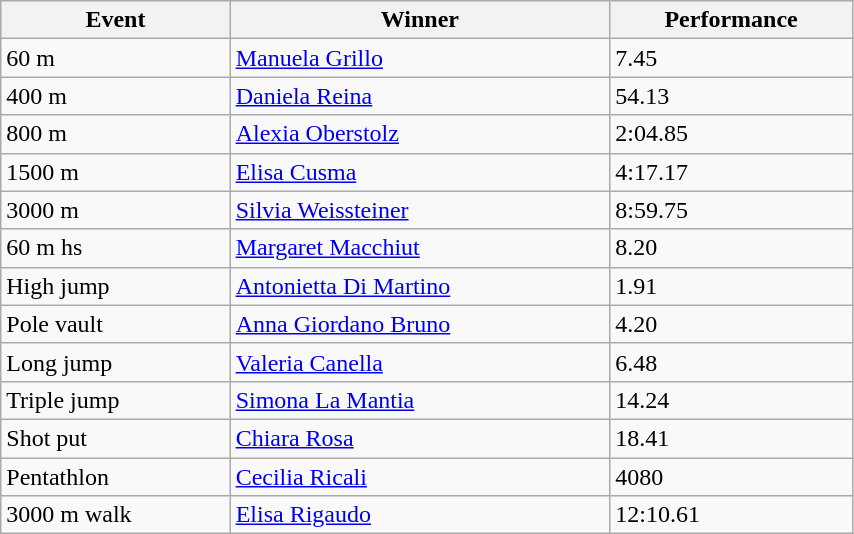<table class="wikitable" width=45% style="font-size:100%; text-align:left;">
<tr>
<th>Event</th>
<th>Winner</th>
<th>Performance</th>
</tr>
<tr>
<td>60 m</td>
<td><a href='#'>Manuela Grillo</a></td>
<td>7.45</td>
</tr>
<tr>
<td>400 m</td>
<td><a href='#'>Daniela Reina</a></td>
<td>54.13</td>
</tr>
<tr>
<td>800 m</td>
<td><a href='#'>Alexia Oberstolz </a></td>
<td>2:04.85</td>
</tr>
<tr>
<td>1500 m</td>
<td><a href='#'>Elisa Cusma</a></td>
<td>4:17.17</td>
</tr>
<tr>
<td>3000 m</td>
<td><a href='#'>Silvia Weissteiner </a></td>
<td>8:59.75</td>
</tr>
<tr>
<td>60 m hs</td>
<td><a href='#'>Margaret Macchiut </a></td>
<td>8.20</td>
</tr>
<tr>
<td>High jump</td>
<td><a href='#'>Antonietta Di Martino </a></td>
<td>1.91</td>
</tr>
<tr>
<td>Pole vault</td>
<td><a href='#'>Anna Giordano Bruno</a></td>
<td>4.20</td>
</tr>
<tr>
<td>Long jump</td>
<td><a href='#'>Valeria Canella</a></td>
<td>6.48</td>
</tr>
<tr>
<td>Triple jump</td>
<td><a href='#'>Simona La Mantia </a></td>
<td>14.24</td>
</tr>
<tr>
<td>Shot put</td>
<td><a href='#'>Chiara Rosa</a></td>
<td>18.41</td>
</tr>
<tr>
<td>Pentathlon</td>
<td><a href='#'>Cecilia Ricali</a></td>
<td>4080</td>
</tr>
<tr>
<td>3000 m walk</td>
<td><a href='#'>Elisa Rigaudo </a></td>
<td>12:10.61</td>
</tr>
</table>
